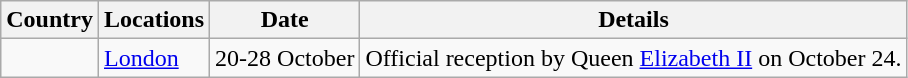<table class="wikitable">
<tr>
<th>Country</th>
<th>Locations</th>
<th>Date</th>
<th>Details</th>
</tr>
<tr>
<td></td>
<td><a href='#'>London</a></td>
<td>20-28 October</td>
<td>Official reception by Queen <a href='#'>Elizabeth II</a> on October 24.</td>
</tr>
</table>
